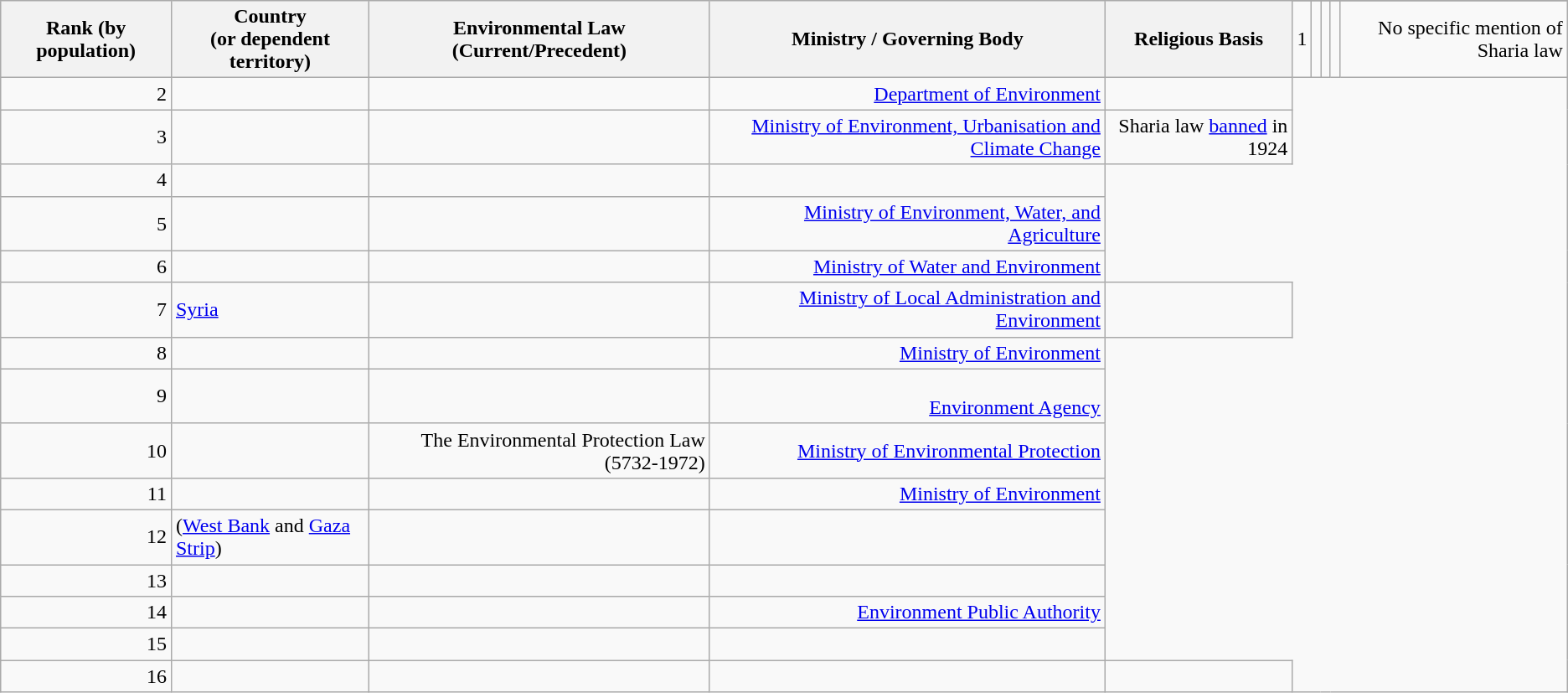<table class="sortable wikitable" style="text-align: right">
<tr>
<th rowspan="2">Rank (by population)</th>
<th rowspan="2">Country<br>(or dependent territory)</th>
<th rowspan="2">Environmental Law (Current/Precedent)</th>
<th rowspan="2">Ministry / Governing Body</th>
<th rowspan="2">Religious Basis</th>
</tr>
<tr>
<td>1</td>
<td align="left"></td>
<td></td>
<td></td>
<td>No specific mention of Sharia law</td>
</tr>
<tr 1>
<td>2</td>
<td align="left"></td>
<td></td>
<td><a href='#'>Department of Environment</a></td>
<td></td>
</tr>
<tr>
<td>3</td>
<td align="left"></td>
<td></td>
<td><a href='#'>Ministry of Environment, Urbanisation and Climate Change</a></td>
<td>Sharia law <a href='#'>banned</a> in 1924</td>
</tr>
<tr>
<td>4</td>
<td align="left"></td>
<td></td>
<td></td>
</tr>
<tr>
<td>5</td>
<td align="left"></td>
<td></td>
<td><a href='#'>Ministry of Environment, Water, and Agriculture</a></td>
</tr>
<tr>
<td>6</td>
<td align="left"></td>
<td></td>
<td><a href='#'>Ministry of Water and Environment</a></td>
</tr>
<tr>
<td>7</td>
<td align="left"> <a href='#'>Syria</a></td>
<td></td>
<td><a href='#'>Ministry of Local Administration and Environment</a></td>
<td></td>
</tr>
<tr>
<td>8</td>
<td align="left"></td>
<td></td>
<td><a href='#'>Ministry of Environment</a></td>
</tr>
<tr 006+03>
<td>9</td>
<td align="left"></td>
<td></td>
<td><br>
<a href='#'>Environment Agency</a>
</td>
</tr>
<tr>
<td>10</td>
<td align="left"></td>
<td>The Environmental Protection Law (5732-1972)</td>
<td><a href='#'>Ministry of Environmental Protection</a></td>
</tr>
<tr>
<td>11</td>
<td align="left"></td>
<td></td>
<td><a href='#'>Ministry of Environment</a></td>
</tr>
<tr>
<td>12</td>
<td align="left"> (<a href='#'>West Bank</a> and <a href='#'>Gaza Strip</a>)</td>
<td></td>
<td></td>
</tr>
<tr>
<td>13</td>
<td align="left"></td>
<td></td>
<td></td>
</tr>
<tr>
<td>14</td>
<td align="left"></td>
<td></td>
<td><a href='#'>Environment Public Authority</a></td>
</tr>
<tr>
<td>15</td>
<td align="left"></td>
<td></td>
<td></td>
</tr>
<tr>
<td>16</td>
<td align="left"></td>
<td></td>
<td></td>
<td></td>
</tr>
</table>
